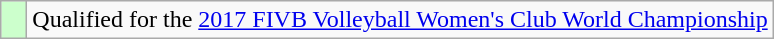<table class="wikitable" style="text-align: left;">
<tr>
<td width=10px bgcolor=#ccffcc></td>
<td>Qualified for the <a href='#'>2017 FIVB Volleyball Women's Club World Championship</a></td>
</tr>
</table>
